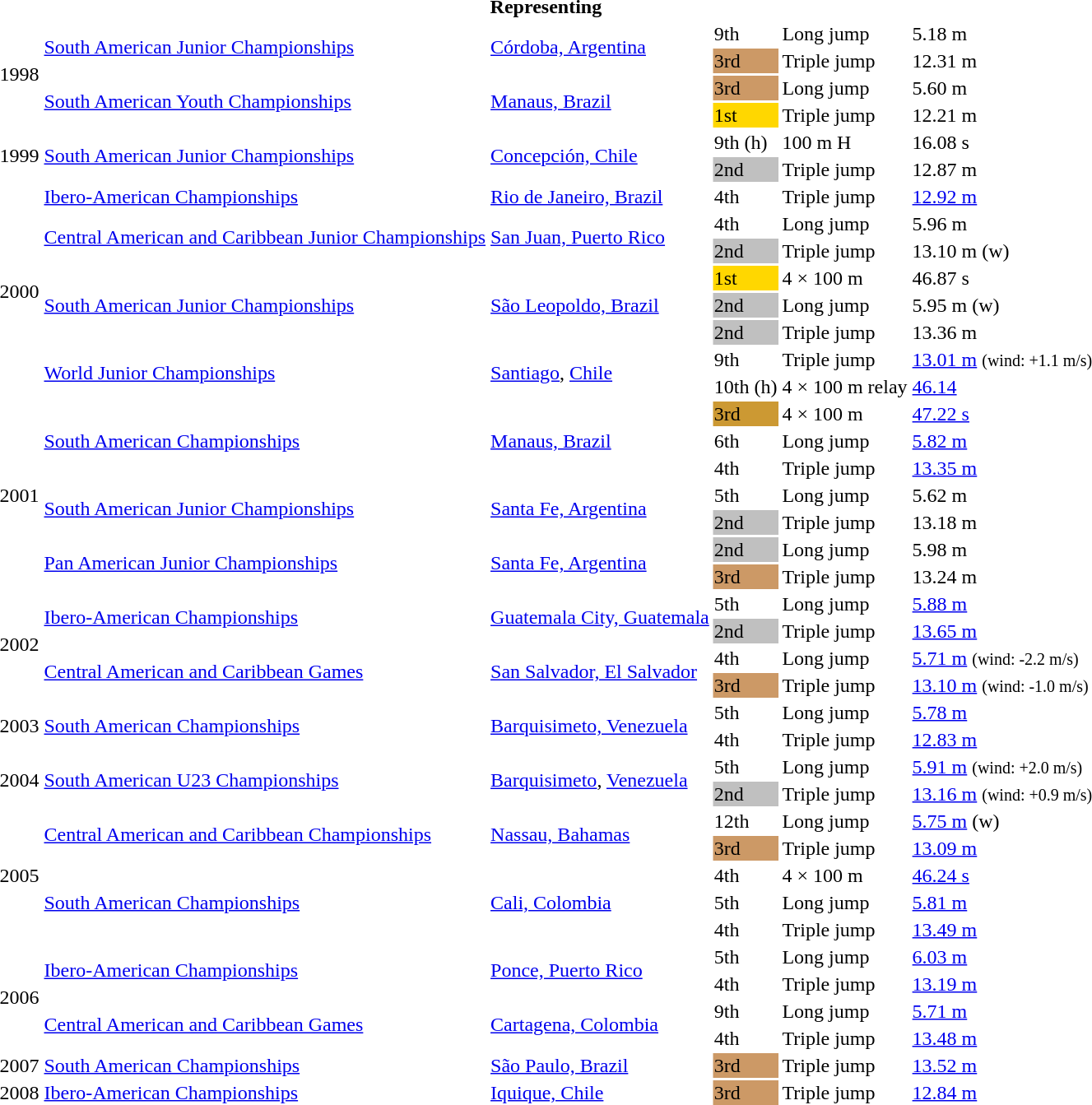<table>
<tr>
<th colspan="6">Representing </th>
</tr>
<tr>
<td rowspan=4>1998</td>
<td rowspan=2><a href='#'>South American Junior Championships</a></td>
<td rowspan=2><a href='#'>Córdoba, Argentina</a></td>
<td>9th</td>
<td>Long jump</td>
<td>5.18 m</td>
</tr>
<tr>
<td bgcolor=cc9966>3rd</td>
<td>Triple jump</td>
<td>12.31 m</td>
</tr>
<tr>
<td rowspan=2><a href='#'>South American Youth Championships</a></td>
<td rowspan=2><a href='#'>Manaus, Brazil</a></td>
<td bgcolor=cc9966>3rd</td>
<td>Long jump</td>
<td>5.60 m</td>
</tr>
<tr>
<td bgcolor=gold>1st</td>
<td>Triple jump</td>
<td>12.21 m</td>
</tr>
<tr>
<td rowspan=2>1999</td>
<td rowspan=2><a href='#'>South American Junior Championships</a></td>
<td rowspan=2><a href='#'>Concepción, Chile</a></td>
<td>9th (h)</td>
<td>100 m H</td>
<td>16.08 s</td>
</tr>
<tr>
<td bgcolor=silver>2nd</td>
<td>Triple jump</td>
<td>12.87 m</td>
</tr>
<tr>
<td rowspan=8>2000</td>
<td><a href='#'>Ibero-American Championships</a></td>
<td><a href='#'>Rio de Janeiro, Brazil</a></td>
<td>4th</td>
<td>Triple jump</td>
<td><a href='#'>12.92 m</a></td>
</tr>
<tr>
<td rowspan=2><a href='#'>Central American and Caribbean Junior Championships</a></td>
<td rowspan=2><a href='#'>San Juan, Puerto Rico</a></td>
<td>4th</td>
<td>Long jump</td>
<td>5.96 m</td>
</tr>
<tr>
<td bgcolor=silver>2nd</td>
<td>Triple jump</td>
<td>13.10 m (w)</td>
</tr>
<tr>
<td rowspan=3><a href='#'>South American Junior Championships</a></td>
<td rowspan=3><a href='#'>São Leopoldo, Brazil</a></td>
<td bgcolor=gold>1st</td>
<td>4 × 100 m</td>
<td>46.87 s</td>
</tr>
<tr>
<td bgcolor=silver>2nd</td>
<td>Long jump</td>
<td>5.95 m (w)</td>
</tr>
<tr>
<td bgcolor=silver>2nd</td>
<td>Triple jump</td>
<td>13.36 m</td>
</tr>
<tr>
<td rowspan=2><a href='#'>World Junior Championships</a></td>
<td rowspan=2><a href='#'>Santiago</a>, <a href='#'>Chile</a></td>
<td>9th</td>
<td>Triple jump</td>
<td><a href='#'>13.01 m</a>  <small>(wind: +1.1 m/s)</small></td>
</tr>
<tr>
<td>10th (h)</td>
<td>4 × 100 m relay</td>
<td><a href='#'>46.14</a></td>
</tr>
<tr>
<td rowspan=7>2001</td>
<td rowspan=3><a href='#'>South American Championships</a></td>
<td rowspan=3><a href='#'>Manaus, Brazil</a></td>
<td bgcolor=cc9933>3rd</td>
<td>4 × 100 m</td>
<td><a href='#'>47.22 s</a></td>
</tr>
<tr>
<td>6th</td>
<td>Long jump</td>
<td><a href='#'>5.82 m</a></td>
</tr>
<tr>
<td>4th</td>
<td>Triple jump</td>
<td><a href='#'>13.35 m</a></td>
</tr>
<tr>
<td rowspan=2><a href='#'>South American Junior Championships</a></td>
<td rowspan=2><a href='#'>Santa Fe, Argentina</a></td>
<td>5th</td>
<td>Long jump</td>
<td>5.62 m</td>
</tr>
<tr>
<td bgcolor=silver>2nd</td>
<td>Triple jump</td>
<td>13.18 m</td>
</tr>
<tr>
<td rowspan=2><a href='#'>Pan American Junior Championships</a></td>
<td rowspan=2><a href='#'>Santa Fe, Argentina</a></td>
<td bgcolor=silver>2nd</td>
<td>Long jump</td>
<td>5.98 m</td>
</tr>
<tr>
<td bgcolor=cc9966>3rd</td>
<td>Triple jump</td>
<td>13.24 m</td>
</tr>
<tr>
<td rowspan=4>2002</td>
<td rowspan=2><a href='#'>Ibero-American Championships</a></td>
<td rowspan=2><a href='#'>Guatemala City, Guatemala</a></td>
<td>5th</td>
<td>Long jump</td>
<td><a href='#'>5.88 m</a></td>
</tr>
<tr>
<td bgcolor=silver>2nd</td>
<td>Triple jump</td>
<td><a href='#'>13.65 m</a></td>
</tr>
<tr>
<td rowspan=2><a href='#'>Central American and Caribbean Games</a></td>
<td rowspan=2><a href='#'>San Salvador, El Salvador</a></td>
<td>4th</td>
<td>Long jump</td>
<td><a href='#'>5.71 m</a> <small>(wind: -2.2 m/s)</small></td>
</tr>
<tr>
<td bgcolor=cc9966>3rd</td>
<td>Triple jump</td>
<td><a href='#'>13.10 m</a> <small>(wind: -1.0 m/s)</small></td>
</tr>
<tr>
<td rowspan=2>2003</td>
<td rowspan=2><a href='#'>South American Championships</a></td>
<td rowspan=2><a href='#'>Barquisimeto, Venezuela</a></td>
<td>5th</td>
<td>Long jump</td>
<td><a href='#'>5.78 m</a></td>
</tr>
<tr>
<td>4th</td>
<td>Triple jump</td>
<td><a href='#'>12.83 m</a></td>
</tr>
<tr>
<td rowspan=2>2004</td>
<td rowspan=2><a href='#'>South American U23 Championships</a></td>
<td rowspan=2><a href='#'>Barquisimeto</a>, <a href='#'>Venezuela</a></td>
<td>5th</td>
<td>Long jump</td>
<td><a href='#'>5.91 m</a> <small>(wind: +2.0 m/s)</small></td>
</tr>
<tr>
<td bgcolor=silver>2nd</td>
<td>Triple jump</td>
<td><a href='#'>13.16 m</a> <small>(wind: +0.9 m/s)</small></td>
</tr>
<tr>
<td rowspan=5>2005</td>
<td rowspan=2><a href='#'>Central American and Caribbean Championships</a></td>
<td rowspan=2><a href='#'>Nassau, Bahamas</a></td>
<td>12th</td>
<td>Long jump</td>
<td><a href='#'>5.75 m</a> (w)</td>
</tr>
<tr>
<td bgcolor=cc9966>3rd</td>
<td>Triple jump</td>
<td><a href='#'>13.09 m</a></td>
</tr>
<tr>
<td rowspan=3><a href='#'>South American Championships</a></td>
<td rowspan=3><a href='#'>Cali, Colombia</a></td>
<td>4th</td>
<td>4 × 100 m</td>
<td><a href='#'>46.24 s</a></td>
</tr>
<tr>
<td>5th</td>
<td>Long jump</td>
<td><a href='#'>5.81 m</a></td>
</tr>
<tr>
<td>4th</td>
<td>Triple jump</td>
<td><a href='#'>13.49 m</a></td>
</tr>
<tr>
<td rowspan=4>2006</td>
<td rowspan=2><a href='#'>Ibero-American Championships</a></td>
<td rowspan=2><a href='#'>Ponce, Puerto Rico</a></td>
<td>5th</td>
<td>Long jump</td>
<td><a href='#'>6.03 m</a></td>
</tr>
<tr>
<td>4th</td>
<td>Triple jump</td>
<td><a href='#'>13.19 m</a></td>
</tr>
<tr>
<td rowspan=2><a href='#'>Central American and Caribbean Games</a></td>
<td rowspan=2><a href='#'>Cartagena, Colombia</a></td>
<td>9th</td>
<td>Long jump</td>
<td><a href='#'>5.71 m</a></td>
</tr>
<tr>
<td>4th</td>
<td>Triple jump</td>
<td><a href='#'>13.48 m</a></td>
</tr>
<tr>
<td>2007</td>
<td><a href='#'>South American Championships</a></td>
<td><a href='#'>São Paulo, Brazil</a></td>
<td bgcolor=cc9966>3rd</td>
<td>Triple jump</td>
<td><a href='#'>13.52 m</a></td>
</tr>
<tr>
<td>2008</td>
<td><a href='#'>Ibero-American Championships</a></td>
<td><a href='#'>Iquique, Chile</a></td>
<td bgcolor=cc9966>3rd</td>
<td>Triple jump</td>
<td><a href='#'>12.84 m</a></td>
</tr>
</table>
